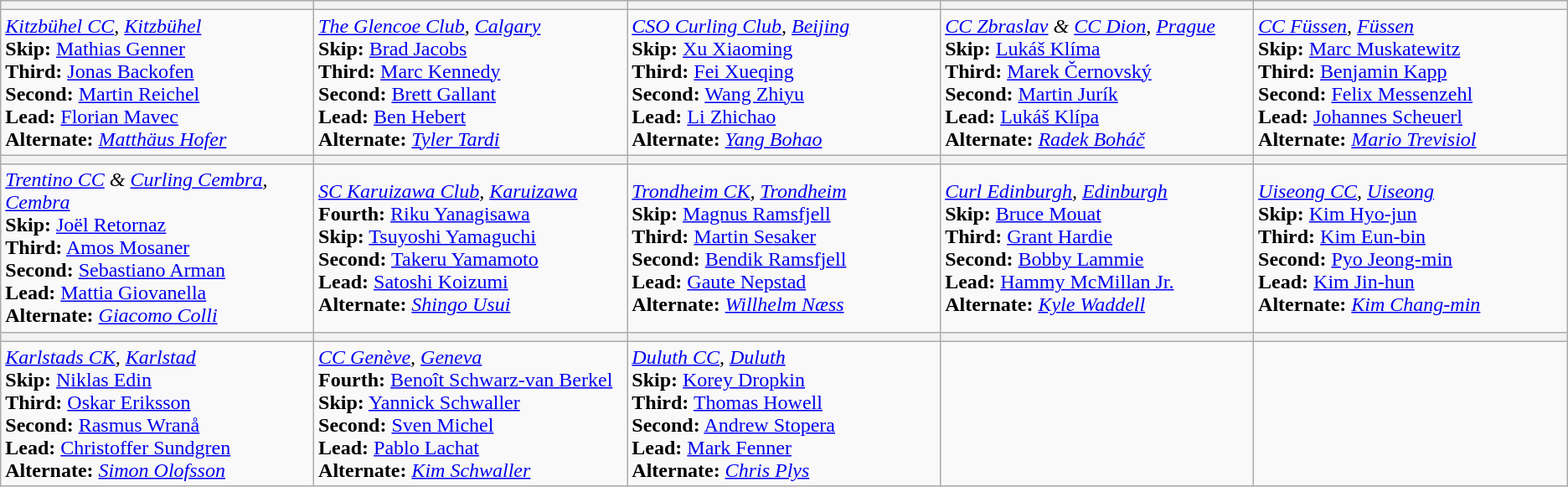<table class=wikitable>
<tr>
<th width=250></th>
<th width=250></th>
<th width=250></th>
<th width=250></th>
<th width=250></th>
</tr>
<tr>
<td><em><a href='#'>Kitzbühel CC</a>, <a href='#'>Kitzbühel</a></em><br><strong>Skip:</strong> <a href='#'>Mathias Genner</a><br>
<strong>Third:</strong> <a href='#'>Jonas Backofen</a><br>
<strong>Second:</strong> <a href='#'>Martin Reichel</a><br>
<strong>Lead:</strong> <a href='#'>Florian Mavec</a><br>
<strong>Alternate:</strong> <em><a href='#'>Matthäus Hofer</a></em></td>
<td><em><a href='#'>The Glencoe Club</a>, <a href='#'>Calgary</a></em><br><strong>Skip:</strong> <a href='#'>Brad Jacobs</a><br>
<strong>Third:</strong> <a href='#'>Marc Kennedy</a><br>
<strong>Second:</strong> <a href='#'>Brett Gallant</a><br>
<strong>Lead:</strong> <a href='#'>Ben Hebert</a><br>
<strong>Alternate:</strong> <em><a href='#'>Tyler Tardi</a></em></td>
<td><em><a href='#'>CSO Curling Club</a>, <a href='#'>Beijing</a></em><br><strong>Skip:</strong> <a href='#'>Xu Xiaoming</a><br>
<strong>Third:</strong> <a href='#'>Fei Xueqing</a><br>
<strong>Second:</strong> <a href='#'>Wang Zhiyu</a><br>
<strong>Lead:</strong> <a href='#'>Li Zhichao</a><br>
<strong>Alternate:</strong> <em><a href='#'>Yang Bohao</a></em></td>
<td><em><a href='#'>CC Zbraslav</a> & <a href='#'>CC Dion</a>, <a href='#'>Prague</a></em><br><strong>Skip:</strong> <a href='#'>Lukáš Klíma</a><br>
<strong>Third:</strong> <a href='#'>Marek Černovský</a><br>
<strong>Second:</strong> <a href='#'>Martin Jurík</a><br>
<strong>Lead:</strong> <a href='#'>Lukáš Klípa</a><br>
<strong>Alternate:</strong> <em><a href='#'>Radek Boháč</a></em></td>
<td><em><a href='#'>CC Füssen</a>, <a href='#'>Füssen</a></em><br><strong>Skip:</strong> <a href='#'>Marc Muskatewitz</a><br>
<strong>Third:</strong> <a href='#'>Benjamin Kapp</a><br>
<strong>Second:</strong> <a href='#'>Felix Messenzehl</a><br>
<strong>Lead:</strong> <a href='#'>Johannes Scheuerl</a><br>
<strong>Alternate:</strong> <em><a href='#'>Mario Trevisiol</a></em></td>
</tr>
<tr>
<th width=250></th>
<th width=250></th>
<th width=250></th>
<th width=250></th>
<th width=250></th>
</tr>
<tr>
<td><em><a href='#'>Trentino CC</a> & <a href='#'>Curling Cembra</a>, <a href='#'>Cembra</a></em><br><strong>Skip:</strong> <a href='#'>Joël Retornaz</a><br>
<strong>Third:</strong> <a href='#'>Amos Mosaner</a><br>
<strong>Second:</strong> <a href='#'>Sebastiano Arman</a><br>
<strong>Lead:</strong> <a href='#'>Mattia Giovanella</a><br>
<strong>Alternate:</strong> <em><a href='#'>Giacomo Colli</a></em></td>
<td><em><a href='#'>SC Karuizawa Club</a>, <a href='#'>Karuizawa</a></em><br><strong>Fourth:</strong> <a href='#'>Riku Yanagisawa</a><br>
<strong>Skip:</strong> <a href='#'>Tsuyoshi Yamaguchi</a><br>
<strong>Second:</strong> <a href='#'>Takeru Yamamoto</a><br>
<strong>Lead:</strong> <a href='#'>Satoshi Koizumi</a><br>
<strong>Alternate:</strong> <em><a href='#'>Shingo Usui</a></em></td>
<td><em><a href='#'>Trondheim CK</a>, <a href='#'>Trondheim</a></em><br><strong>Skip:</strong> <a href='#'>Magnus Ramsfjell</a><br>
<strong>Third:</strong> <a href='#'>Martin Sesaker</a><br>
<strong>Second:</strong> <a href='#'>Bendik Ramsfjell</a><br>
<strong>Lead:</strong> <a href='#'>Gaute Nepstad</a><br>
<strong>Alternate:</strong> <em><a href='#'>Willhelm Næss</a></em></td>
<td><em><a href='#'>Curl Edinburgh</a>, <a href='#'>Edinburgh</a></em><br><strong>Skip:</strong> <a href='#'>Bruce Mouat</a><br>
<strong>Third:</strong> <a href='#'>Grant Hardie</a><br>
<strong>Second:</strong> <a href='#'>Bobby Lammie</a><br>
<strong>Lead:</strong> <a href='#'>Hammy McMillan Jr.</a><br>
<strong>Alternate:</strong> <em><a href='#'>Kyle Waddell</a></em></td>
<td><em><a href='#'>Uiseong CC</a>, <a href='#'>Uiseong</a></em><br><strong>Skip:</strong> <a href='#'>Kim Hyo-jun</a><br>
<strong>Third:</strong> <a href='#'>Kim Eun-bin</a><br>
<strong>Second:</strong> <a href='#'>Pyo Jeong-min</a><br>
<strong>Lead:</strong> <a href='#'>Kim Jin-hun</a><br>
<strong>Alternate:</strong> <em><a href='#'>Kim Chang-min</a></em></td>
</tr>
<tr>
<th width=250></th>
<th width=250></th>
<th width=250></th>
<th width=250></th>
<th width=250></th>
</tr>
<tr>
<td><em><a href='#'>Karlstads CK</a>, <a href='#'>Karlstad</a></em><br><strong>Skip:</strong> <a href='#'>Niklas Edin</a><br>
<strong>Third:</strong> <a href='#'>Oskar Eriksson</a><br>
<strong>Second:</strong> <a href='#'>Rasmus Wranå</a><br>
<strong>Lead:</strong> <a href='#'>Christoffer Sundgren</a><br>
<strong>Alternate:</strong> <em><a href='#'>Simon Olofsson</a></em></td>
<td><em><a href='#'>CC Genève</a>, <a href='#'>Geneva</a></em><br><strong>Fourth:</strong> <a href='#'>Benoît Schwarz-van Berkel</a><br>
<strong>Skip:</strong> <a href='#'>Yannick Schwaller</a><br>
<strong>Second:</strong> <a href='#'>Sven Michel</a><br>
<strong>Lead:</strong> <a href='#'>Pablo Lachat</a><br>
<strong>Alternate:</strong> <em><a href='#'>Kim Schwaller</a></em></td>
<td><em><a href='#'>Duluth CC</a>, <a href='#'>Duluth</a></em><br><strong>Skip:</strong> <a href='#'>Korey Dropkin</a><br>
<strong>Third:</strong> <a href='#'>Thomas Howell</a><br>
<strong>Second:</strong> <a href='#'>Andrew Stopera</a><br>
<strong>Lead:</strong> <a href='#'>Mark Fenner</a><br>
<strong>Alternate:</strong> <em><a href='#'>Chris Plys</a></em></td>
<td></td>
<td></td>
</tr>
</table>
